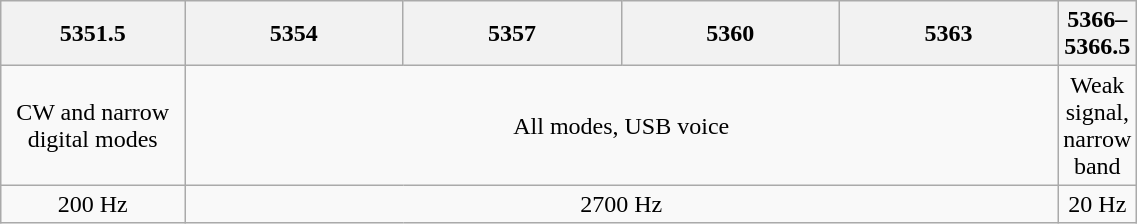<table class="wikitable" style="text-align: center; width: 60%">
<tr>
<th style="width: 16.7%">5351.5</th>
<th style="width: 20%">5354</th>
<th style="width: 20%">5357</th>
<th style="width: 20%">5360</th>
<th style="width: 20%">5363</th>
<th style="width: 3.3%">5366–5366.5</th>
</tr>
<tr>
<td>CW and narrow digital modes</td>
<td colspan=4>All modes, USB voice</td>
<td>Weak signal, narrow band</td>
</tr>
<tr>
<td>200 Hz</td>
<td colspan=4>2700 Hz</td>
<td>20 Hz</td>
</tr>
</table>
